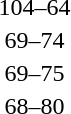<table style="text-align:center">
<tr>
<th width=200></th>
<th width=100></th>
<th width=200></th>
</tr>
<tr>
<td align=right><strong></strong></td>
<td align=center>104–64</td>
<td align=left></td>
</tr>
<tr>
<td align=right></td>
<td align=center>69–74</td>
<td align=left><strong> </strong></td>
</tr>
<tr>
<td align=right></td>
<td align=center>69–75</td>
<td align=left><strong> </strong></td>
</tr>
<tr>
<td align=right></td>
<td align=center>68–80</td>
<td align=left><strong> </strong></td>
</tr>
</table>
